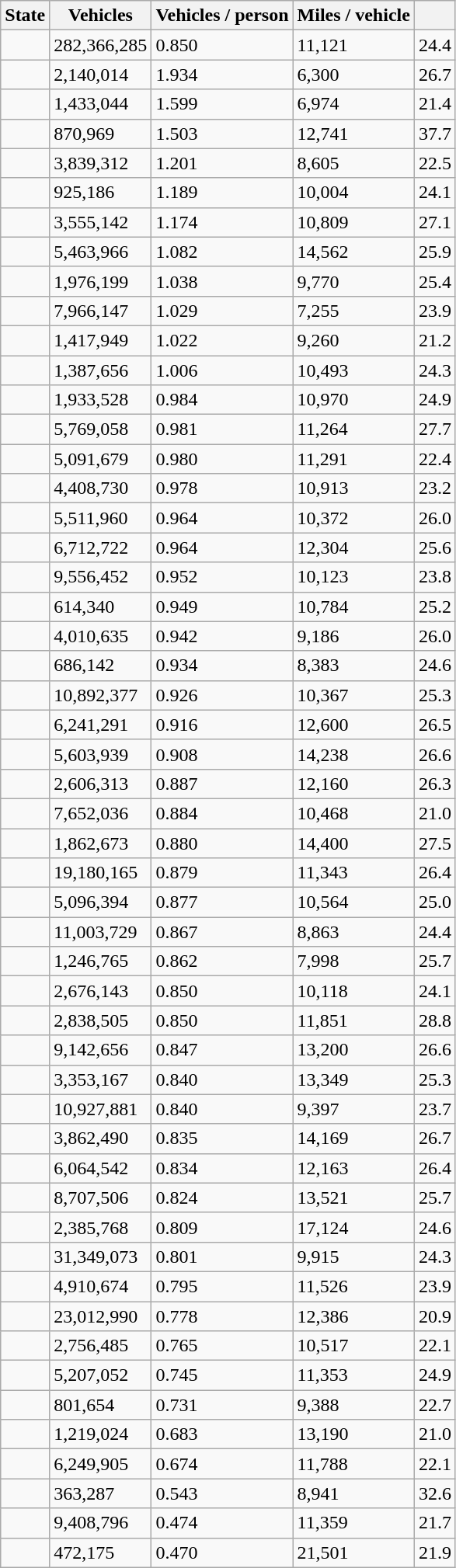<table class="wikitable sortable sticky-header static-row-numbers sort-under col1left" >
<tr>
<th>State</th>
<th>Vehicles</th>
<th>Vehicles  / person</th>
<th>Miles /  vehicle</th>
<th></th>
</tr>
<tr class="sorttop static-row-header">
<td></td>
<td>282,366,285</td>
<td>0.850</td>
<td>11,121</td>
<td>24.4</td>
</tr>
<tr>
<td></td>
<td>2,140,014</td>
<td>1.934</td>
<td>6,300</td>
<td>26.7</td>
</tr>
<tr>
<td></td>
<td>1,433,044</td>
<td>1.599</td>
<td>6,974</td>
<td>21.4</td>
</tr>
<tr>
<td></td>
<td>870,969</td>
<td>1.503</td>
<td>12,741</td>
<td>37.7</td>
</tr>
<tr>
<td></td>
<td>3,839,312</td>
<td>1.201</td>
<td>8,605</td>
<td>22.5</td>
</tr>
<tr>
<td></td>
<td>925,186</td>
<td>1.189</td>
<td>10,004</td>
<td>24.1</td>
</tr>
<tr>
<td></td>
<td>3,555,142</td>
<td>1.174</td>
<td>10,809</td>
<td>27.1</td>
</tr>
<tr>
<td></td>
<td>5,463,966</td>
<td>1.082</td>
<td>14,562</td>
<td>25.9</td>
</tr>
<tr>
<td></td>
<td>1,976,199</td>
<td>1.038</td>
<td>9,770</td>
<td>25.4</td>
</tr>
<tr>
<td></td>
<td>7,966,147</td>
<td>1.029</td>
<td>7,255</td>
<td>23.9</td>
</tr>
<tr>
<td></td>
<td>1,417,949</td>
<td>1.022</td>
<td>9,260</td>
<td>21.2</td>
</tr>
<tr>
<td></td>
<td>1,387,656</td>
<td>1.006</td>
<td>10,493</td>
<td>24.3</td>
</tr>
<tr>
<td></td>
<td>1,933,528</td>
<td>0.984</td>
<td>10,970</td>
<td>24.9</td>
</tr>
<tr>
<td></td>
<td>5,769,058</td>
<td>0.981</td>
<td>11,264</td>
<td>27.7</td>
</tr>
<tr>
<td></td>
<td>5,091,679</td>
<td>0.980</td>
<td>11,291</td>
<td>22.4</td>
</tr>
<tr>
<td></td>
<td>4,408,730</td>
<td>0.978</td>
<td>10,913</td>
<td>23.2</td>
</tr>
<tr>
<td></td>
<td>5,511,960</td>
<td>0.964</td>
<td>10,372</td>
<td>26.0</td>
</tr>
<tr>
<td></td>
<td>6,712,722</td>
<td>0.964</td>
<td>12,304</td>
<td>25.6</td>
</tr>
<tr>
<td></td>
<td>9,556,452</td>
<td>0.952</td>
<td>10,123</td>
<td>23.8</td>
</tr>
<tr>
<td></td>
<td>614,340</td>
<td>0.949</td>
<td>10,784</td>
<td>25.2</td>
</tr>
<tr>
<td></td>
<td>4,010,635</td>
<td>0.942</td>
<td>9,186</td>
<td>26.0</td>
</tr>
<tr>
<td></td>
<td>686,142</td>
<td>0.934</td>
<td>8,383</td>
<td>24.6</td>
</tr>
<tr>
<td></td>
<td>10,892,377</td>
<td>0.926</td>
<td>10,367</td>
<td>25.3</td>
</tr>
<tr>
<td></td>
<td>6,241,291</td>
<td>0.916</td>
<td>12,600</td>
<td>26.5</td>
</tr>
<tr>
<td></td>
<td>5,603,939</td>
<td>0.908</td>
<td>14,238</td>
<td>26.6</td>
</tr>
<tr>
<td></td>
<td>2,606,313</td>
<td>0.887</td>
<td>12,160</td>
<td>26.3</td>
</tr>
<tr>
<td></td>
<td>7,652,036</td>
<td>0.884</td>
<td>10,468</td>
<td>21.0</td>
</tr>
<tr>
<td></td>
<td>1,862,673</td>
<td>0.880</td>
<td>14,400</td>
<td>27.5</td>
</tr>
<tr>
<td></td>
<td>19,180,165</td>
<td>0.879</td>
<td>11,343</td>
<td>26.4</td>
</tr>
<tr>
<td></td>
<td>5,096,394</td>
<td>0.877</td>
<td>10,564</td>
<td>25.0</td>
</tr>
<tr>
<td></td>
<td>11,003,729</td>
<td>0.867</td>
<td>8,863</td>
<td>24.4</td>
</tr>
<tr>
<td></td>
<td>1,246,765</td>
<td>0.862</td>
<td>7,998</td>
<td>25.7</td>
</tr>
<tr>
<td></td>
<td>2,676,143</td>
<td>0.850</td>
<td>10,118</td>
<td>24.1</td>
</tr>
<tr>
<td></td>
<td>2,838,505</td>
<td>0.850</td>
<td>11,851</td>
<td>28.8</td>
</tr>
<tr>
<td></td>
<td>9,142,656</td>
<td>0.847</td>
<td>13,200</td>
<td>26.6</td>
</tr>
<tr>
<td></td>
<td>3,353,167</td>
<td>0.840</td>
<td>13,349</td>
<td>25.3</td>
</tr>
<tr>
<td></td>
<td>10,927,881</td>
<td>0.840</td>
<td>9,397</td>
<td>23.7</td>
</tr>
<tr>
<td></td>
<td>3,862,490</td>
<td>0.835</td>
<td>14,169</td>
<td>26.7</td>
</tr>
<tr>
<td></td>
<td>6,064,542</td>
<td>0.834</td>
<td>12,163</td>
<td>26.4</td>
</tr>
<tr>
<td></td>
<td>8,707,506</td>
<td>0.824</td>
<td>13,521</td>
<td>25.7</td>
</tr>
<tr>
<td></td>
<td>2,385,768</td>
<td>0.809</td>
<td>17,124</td>
<td>24.6</td>
</tr>
<tr>
<td></td>
<td>31,349,073</td>
<td>0.801</td>
<td>9,915</td>
<td>24.3</td>
</tr>
<tr>
<td></td>
<td>4,910,674</td>
<td>0.795</td>
<td>11,526</td>
<td>23.9</td>
</tr>
<tr>
<td></td>
<td>23,012,990</td>
<td>0.778</td>
<td>12,386</td>
<td>20.9</td>
</tr>
<tr>
<td></td>
<td>2,756,485</td>
<td>0.765</td>
<td>10,517</td>
<td>22.1</td>
</tr>
<tr>
<td></td>
<td>5,207,052</td>
<td>0.745</td>
<td>11,353</td>
<td>24.9</td>
</tr>
<tr>
<td></td>
<td>801,654</td>
<td>0.731</td>
<td>9,388</td>
<td>22.7</td>
</tr>
<tr>
<td></td>
<td>1,219,024</td>
<td>0.683</td>
<td>13,190</td>
<td>21.0</td>
</tr>
<tr>
<td></td>
<td>6,249,905</td>
<td>0.674</td>
<td>11,788</td>
<td>22.1</td>
</tr>
<tr class=static-row-numbers-norank>
<td></td>
<td>363,287</td>
<td>0.543</td>
<td>8,941</td>
<td>32.6</td>
</tr>
<tr>
<td></td>
<td>9,408,796</td>
<td>0.474</td>
<td>11,359</td>
<td>21.7</td>
</tr>
<tr>
<td></td>
<td>472,175</td>
<td>0.470</td>
<td>21,501</td>
<td>21.9</td>
</tr>
</table>
